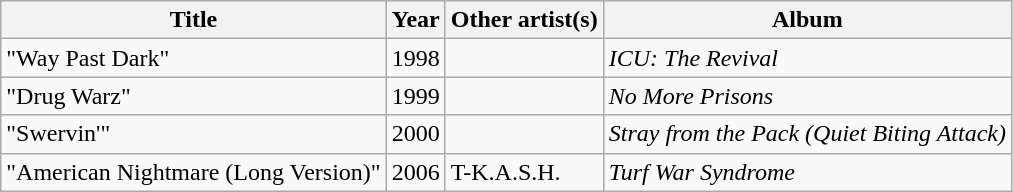<table class="wikitable">
<tr>
<th><strong>Title</strong></th>
<th>Year</th>
<th><strong>Other artist(s)</strong></th>
<th><strong>Album</strong></th>
</tr>
<tr>
<td>"Way Past Dark"</td>
<td>1998</td>
<td></td>
<td><em>ICU: The Revival</em></td>
</tr>
<tr>
<td>"Drug Warz"</td>
<td>1999</td>
<td></td>
<td><em>No More Prisons</em></td>
</tr>
<tr>
<td>"Swervin'"</td>
<td>2000</td>
<td></td>
<td><em>Stray from the Pack (Quiet Biting Attack)</em></td>
</tr>
<tr>
<td>"American Nightmare (Long Version)"</td>
<td>2006</td>
<td>T-K.A.S.H.</td>
<td><em>Turf War Syndrome</em></td>
</tr>
</table>
